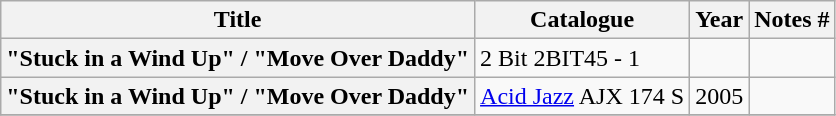<table class="wikitable plainrowheaders sortable">
<tr>
<th scope="col" class="unsortable">Title</th>
<th scope="col">Catalogue</th>
<th scope="col">Year</th>
<th scope="col" class="unsortable">Notes #</th>
</tr>
<tr>
<th scope="row">"Stuck in a Wind Up" / "Move Over Daddy"</th>
<td>2 Bit 2BIT45 - 1</td>
<td></td>
<td></td>
</tr>
<tr>
<th scope="row">"Stuck in a Wind Up" / "Move Over Daddy"</th>
<td><a href='#'>Acid Jazz</a> AJX 174 S</td>
<td>2005</td>
<td></td>
</tr>
<tr>
</tr>
</table>
